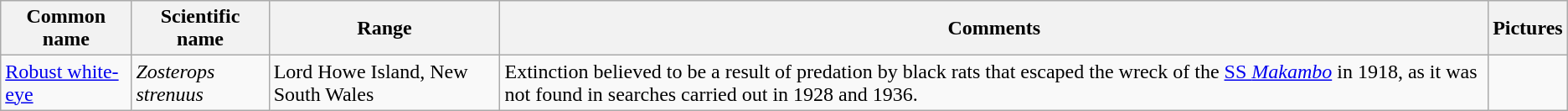<table class="wikitable sortable">
<tr>
<th>Common name</th>
<th>Scientific name</th>
<th>Range</th>
<th class="unsortable">Comments</th>
<th class="unsortable">Pictures</th>
</tr>
<tr>
<td><a href='#'>Robust white-eye</a></td>
<td><em>Zosterops strenuus</em></td>
<td>Lord Howe Island, New South Wales</td>
<td>Extinction believed to be a result of predation by black rats that escaped the wreck of the <a href='#'>SS <em>Makambo</em></a> in 1918, as it was not found in searches carried out in 1928 and 1936.</td>
<td></td>
</tr>
</table>
